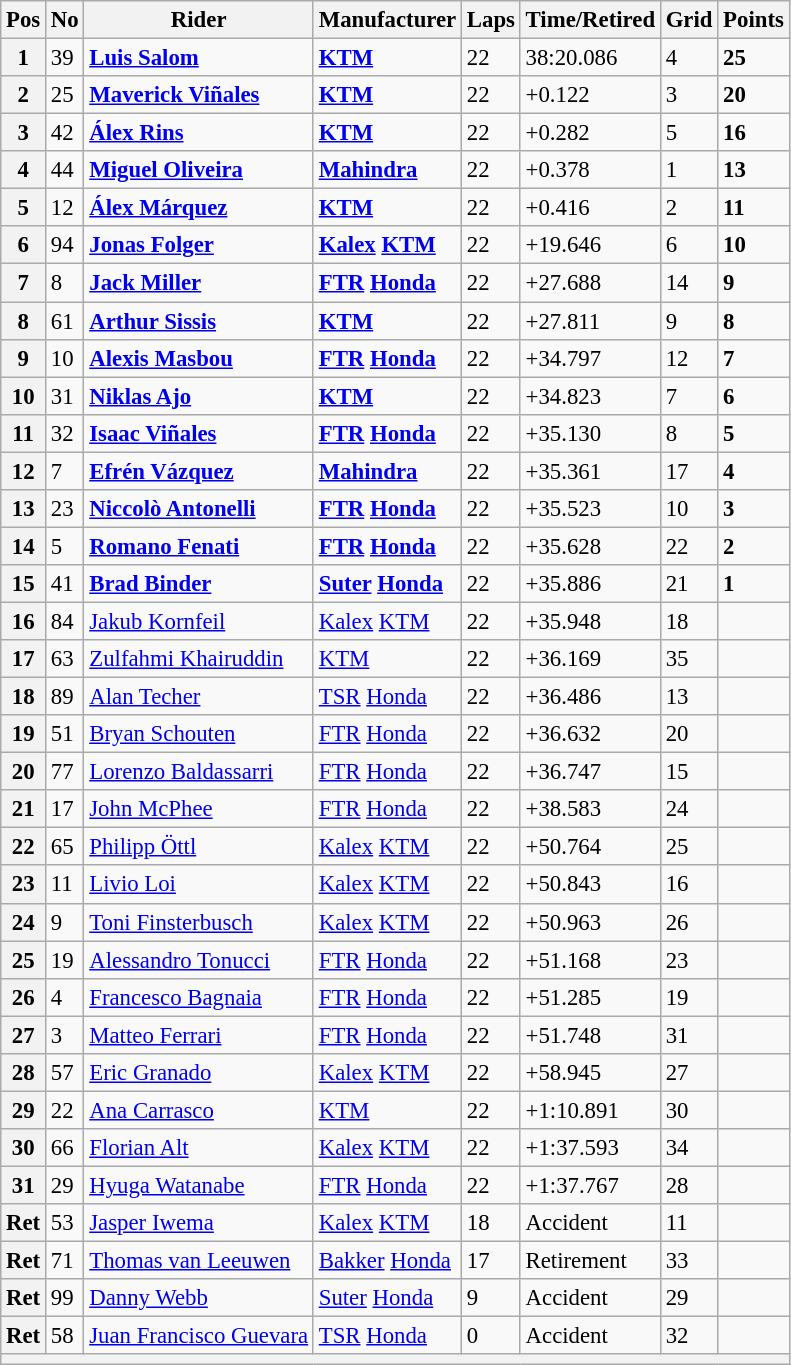<table class="wikitable" style="font-size: 95%;">
<tr>
<th>Pos</th>
<th>No</th>
<th>Rider</th>
<th>Manufacturer</th>
<th>Laps</th>
<th>Time/Retired</th>
<th>Grid</th>
<th>Points</th>
</tr>
<tr>
<th>1</th>
<td>39</td>
<td> <strong><a href='#'>Luis Salom</a></strong></td>
<td><strong><a href='#'>KTM</a></strong></td>
<td>22</td>
<td>38:20.086</td>
<td>4</td>
<td><strong>25</strong></td>
</tr>
<tr>
<th>2</th>
<td>25</td>
<td> <strong><a href='#'>Maverick Viñales</a></strong></td>
<td><strong><a href='#'>KTM</a></strong></td>
<td>22</td>
<td>+0.122</td>
<td>3</td>
<td><strong>20</strong></td>
</tr>
<tr>
<th>3</th>
<td>42</td>
<td> <strong><a href='#'>Álex Rins</a></strong></td>
<td><strong><a href='#'>KTM</a></strong></td>
<td>22</td>
<td>+0.282</td>
<td>5</td>
<td><strong>16</strong></td>
</tr>
<tr>
<th>4</th>
<td>44</td>
<td> <strong><a href='#'>Miguel Oliveira</a></strong></td>
<td><strong><a href='#'>Mahindra</a></strong></td>
<td>22</td>
<td>+0.378</td>
<td>1</td>
<td><strong>13</strong></td>
</tr>
<tr>
<th>5</th>
<td>12</td>
<td> <strong><a href='#'>Álex Márquez</a></strong></td>
<td><strong><a href='#'>KTM</a></strong></td>
<td>22</td>
<td>+0.416</td>
<td>2</td>
<td><strong>11</strong></td>
</tr>
<tr>
<th>6</th>
<td>94</td>
<td> <strong><a href='#'>Jonas Folger</a></strong></td>
<td><strong><a href='#'>Kalex</a> <a href='#'>KTM</a></strong></td>
<td>22</td>
<td>+19.646</td>
<td>6</td>
<td><strong>10</strong></td>
</tr>
<tr>
<th>7</th>
<td>8</td>
<td> <strong><a href='#'>Jack Miller</a></strong></td>
<td><strong><a href='#'>FTR</a> <a href='#'>Honda</a></strong></td>
<td>22</td>
<td>+27.688</td>
<td>14</td>
<td><strong>9</strong></td>
</tr>
<tr>
<th>8</th>
<td>61</td>
<td> <strong><a href='#'>Arthur Sissis</a></strong></td>
<td><strong><a href='#'>KTM</a></strong></td>
<td>22</td>
<td>+27.811</td>
<td>9</td>
<td><strong>8</strong></td>
</tr>
<tr>
<th>9</th>
<td>10</td>
<td> <strong><a href='#'>Alexis Masbou</a></strong></td>
<td><strong><a href='#'>FTR</a> <a href='#'>Honda</a></strong></td>
<td>22</td>
<td>+34.797</td>
<td>12</td>
<td><strong>7</strong></td>
</tr>
<tr>
<th>10</th>
<td>31</td>
<td> <strong><a href='#'>Niklas Ajo</a></strong></td>
<td><strong><a href='#'>KTM</a></strong></td>
<td>22</td>
<td>+34.823</td>
<td>7</td>
<td><strong>6</strong></td>
</tr>
<tr>
<th>11</th>
<td>32</td>
<td> <strong><a href='#'>Isaac Viñales</a></strong></td>
<td><strong><a href='#'>FTR</a> <a href='#'>Honda</a></strong></td>
<td>22</td>
<td>+35.130</td>
<td>8</td>
<td><strong>5</strong></td>
</tr>
<tr>
<th>12</th>
<td>7</td>
<td> <strong><a href='#'>Efrén Vázquez</a></strong></td>
<td><strong><a href='#'>Mahindra</a></strong></td>
<td>22</td>
<td>+35.361</td>
<td>17</td>
<td><strong>4</strong></td>
</tr>
<tr>
<th>13</th>
<td>23</td>
<td> <strong><a href='#'>Niccolò Antonelli</a></strong></td>
<td><strong><a href='#'>FTR</a> <a href='#'>Honda</a></strong></td>
<td>22</td>
<td>+35.523</td>
<td>10</td>
<td><strong>3</strong></td>
</tr>
<tr>
<th>14</th>
<td>5</td>
<td> <strong><a href='#'>Romano Fenati</a></strong></td>
<td><strong><a href='#'>FTR</a> <a href='#'>Honda</a></strong></td>
<td>22</td>
<td>+35.628</td>
<td>22</td>
<td><strong>2</strong></td>
</tr>
<tr>
<th>15</th>
<td>41</td>
<td> <strong><a href='#'>Brad Binder</a></strong></td>
<td><strong><a href='#'>Suter</a> <a href='#'>Honda</a></strong></td>
<td>22</td>
<td>+35.886</td>
<td>21</td>
<td><strong>1</strong></td>
</tr>
<tr>
<th>16</th>
<td>84</td>
<td> <a href='#'>Jakub Kornfeil</a></td>
<td><a href='#'>Kalex</a> <a href='#'>KTM</a></td>
<td>22</td>
<td>+35.948</td>
<td>18</td>
<td></td>
</tr>
<tr>
<th>17</th>
<td>63</td>
<td> <a href='#'>Zulfahmi Khairuddin</a></td>
<td><a href='#'>KTM</a></td>
<td>22</td>
<td>+36.169</td>
<td>35</td>
<td></td>
</tr>
<tr>
<th>18</th>
<td>89</td>
<td> <a href='#'>Alan Techer</a></td>
<td><a href='#'>TSR</a> <a href='#'>Honda</a></td>
<td>22</td>
<td>+36.486</td>
<td>13</td>
<td></td>
</tr>
<tr>
<th>19</th>
<td>51</td>
<td> <a href='#'>Bryan Schouten</a></td>
<td><a href='#'>FTR</a> <a href='#'>Honda</a></td>
<td>22</td>
<td>+36.632</td>
<td>20</td>
<td></td>
</tr>
<tr>
<th>20</th>
<td>77</td>
<td> <a href='#'>Lorenzo Baldassarri</a></td>
<td><a href='#'>FTR</a> <a href='#'>Honda</a></td>
<td>22</td>
<td>+36.747</td>
<td>15</td>
<td></td>
</tr>
<tr>
<th>21</th>
<td>17</td>
<td> <a href='#'>John McPhee</a></td>
<td><a href='#'>FTR</a> <a href='#'>Honda</a></td>
<td>22</td>
<td>+38.583</td>
<td>24</td>
<td></td>
</tr>
<tr>
<th>22</th>
<td>65</td>
<td> <a href='#'>Philipp Öttl</a></td>
<td><a href='#'>Kalex</a> <a href='#'>KTM</a></td>
<td>22</td>
<td>+50.764</td>
<td>25</td>
<td></td>
</tr>
<tr>
<th>23</th>
<td>11</td>
<td> <a href='#'>Livio Loi</a></td>
<td><a href='#'>Kalex</a> <a href='#'>KTM</a></td>
<td>22</td>
<td>+50.843</td>
<td>16</td>
<td></td>
</tr>
<tr>
<th>24</th>
<td>9</td>
<td> <a href='#'>Toni Finsterbusch</a></td>
<td><a href='#'>Kalex</a> <a href='#'>KTM</a></td>
<td>22</td>
<td>+50.963</td>
<td>26</td>
<td></td>
</tr>
<tr>
<th>25</th>
<td>19</td>
<td> <a href='#'>Alessandro Tonucci</a></td>
<td><a href='#'>FTR</a> <a href='#'>Honda</a></td>
<td>22</td>
<td>+51.168</td>
<td>23</td>
<td></td>
</tr>
<tr>
<th>26</th>
<td>4</td>
<td> <a href='#'>Francesco Bagnaia</a></td>
<td><a href='#'>FTR</a> <a href='#'>Honda</a></td>
<td>22</td>
<td>+51.285</td>
<td>19</td>
<td></td>
</tr>
<tr>
<th>27</th>
<td>3</td>
<td> <a href='#'>Matteo Ferrari</a></td>
<td><a href='#'>FTR</a> <a href='#'>Honda</a></td>
<td>22</td>
<td>+51.748</td>
<td>31</td>
<td></td>
</tr>
<tr>
<th>28</th>
<td>57</td>
<td> <a href='#'>Eric Granado</a></td>
<td><a href='#'>Kalex</a> <a href='#'>KTM</a></td>
<td>22</td>
<td>+58.945</td>
<td>27</td>
<td></td>
</tr>
<tr>
<th>29</th>
<td>22</td>
<td> <a href='#'>Ana Carrasco</a></td>
<td><a href='#'>KTM</a></td>
<td>22</td>
<td>+1:10.891</td>
<td>30</td>
<td></td>
</tr>
<tr>
<th>30</th>
<td>66</td>
<td> <a href='#'>Florian Alt</a></td>
<td><a href='#'>Kalex</a> <a href='#'>KTM</a></td>
<td>22</td>
<td>+1:37.593</td>
<td>34</td>
<td></td>
</tr>
<tr>
<th>31</th>
<td>29</td>
<td> <a href='#'>Hyuga Watanabe</a></td>
<td><a href='#'>FTR</a> <a href='#'>Honda</a></td>
<td>22</td>
<td>+1:37.767</td>
<td>28</td>
<td></td>
</tr>
<tr>
<th>Ret</th>
<td>53</td>
<td> <a href='#'>Jasper Iwema</a></td>
<td><a href='#'>Kalex</a> <a href='#'>KTM</a></td>
<td>18</td>
<td>Accident</td>
<td>11</td>
<td></td>
</tr>
<tr>
<th>Ret</th>
<td>71</td>
<td> <a href='#'>Thomas van Leeuwen</a></td>
<td><a href='#'>Bakker</a> <a href='#'>Honda</a></td>
<td>17</td>
<td>Retirement</td>
<td>33</td>
<td></td>
</tr>
<tr>
<th>Ret</th>
<td>99</td>
<td> <a href='#'>Danny Webb</a></td>
<td><a href='#'>Suter</a> <a href='#'>Honda</a></td>
<td>9</td>
<td>Accident</td>
<td>29</td>
<td></td>
</tr>
<tr>
<th>Ret</th>
<td>58</td>
<td> <a href='#'>Juan Francisco Guevara</a></td>
<td><a href='#'>TSR</a> <a href='#'>Honda</a></td>
<td>0</td>
<td>Accident</td>
<td>32</td>
<td></td>
</tr>
<tr>
<th colspan=8></th>
</tr>
</table>
